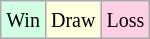<table class="wikitable">
<tr>
<td style="background-color: #d0ffe3;"><small>Win</small></td>
<td style="background-color: #ffffdd;"><small>Draw</small></td>
<td style="background-color: #ffd0e3;"><small>Loss</small></td>
</tr>
</table>
